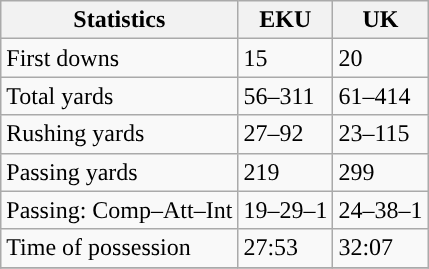<table class="wikitable" style="float: left;">
<tr>
<th>Statistics</th>
<th>EKU</th>
<th>UK</th>
</tr>
<tr>
<td>First downs</td>
<td>15</td>
<td>20</td>
</tr>
<tr>
<td>Total yards</td>
<td>56–311</td>
<td>61–414</td>
</tr>
<tr>
<td>Rushing yards</td>
<td>27–92</td>
<td>23–115</td>
</tr>
<tr>
<td>Passing yards</td>
<td>219</td>
<td>299</td>
</tr>
<tr>
<td>Passing: Comp–Att–Int</td>
<td>19–29–1</td>
<td>24–38–1</td>
</tr>
<tr>
<td>Time of possession</td>
<td>27:53</td>
<td>32:07</td>
</tr>
<tr>
</tr>
</table>
